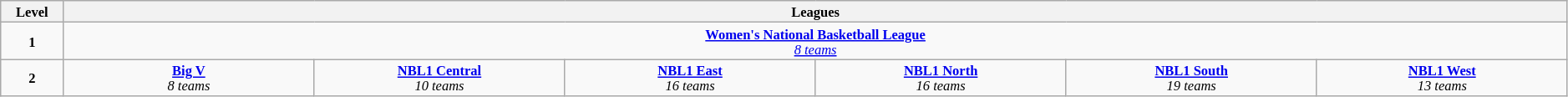<table class="wikitable"  style="text-align:center; font-size:11px; width:99%;">
<tr>
<th>Level</th>
<th colspan=6>Leagues</th>
</tr>
<tr>
<td><strong>1</strong></td>
<td colspan=6><strong><a href='#'>Women's National Basketball League</a></strong><br><em><a href='#'>8 teams</a></em></td>
</tr>
<tr>
<td rowspan=2><strong>2</strong></td>
<td style="width:16%;" rowspan="2"><strong><a href='#'>Big V</a></strong><br><em>8 teams</em></td>
<td style="width:16%;" rowspan="2"><strong><a href='#'>NBL1 Central</a></strong><br><em>10 teams</em></td>
<td style="width:16%;" rowspan="2"><strong><a href='#'>NBL1 East</a></strong><br><em>16 teams</em></td>
<td style="width:16%;" rowspan="2"><strong><a href='#'>NBL1 North</a></strong><br><em>16 teams</em></td>
<td style="width:16%;" rowspan="2"><strong><a href='#'>NBL1 South</a></strong><br><em>19 teams</em></td>
<td style="width:16%;" rowspan="2"><strong><a href='#'>NBL1 West</a></strong><br><em>13 teams</em></td>
</tr>
</table>
